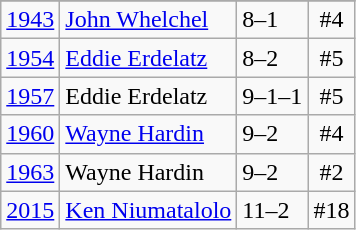<table class="wikitable">
<tr>
</tr>
<tr>
<td><a href='#'>1943</a></td>
<td><a href='#'>John Whelchel</a></td>
<td>8–1</td>
<td align=center>#4</td>
</tr>
<tr>
<td><a href='#'>1954</a></td>
<td><a href='#'>Eddie Erdelatz</a></td>
<td>8–2</td>
<td align=center>#5</td>
</tr>
<tr>
<td><a href='#'>1957</a></td>
<td>Eddie Erdelatz</td>
<td>9–1–1</td>
<td align=center>#5</td>
</tr>
<tr>
<td><a href='#'>1960</a></td>
<td><a href='#'>Wayne Hardin</a></td>
<td>9–2</td>
<td align=center>#4</td>
</tr>
<tr>
<td><a href='#'>1963</a></td>
<td>Wayne Hardin</td>
<td>9–2</td>
<td align=center>#2</td>
</tr>
<tr>
<td><a href='#'>2015</a></td>
<td><a href='#'>Ken Niumatalolo</a></td>
<td>11–2</td>
<td align=center>#18</td>
</tr>
</table>
